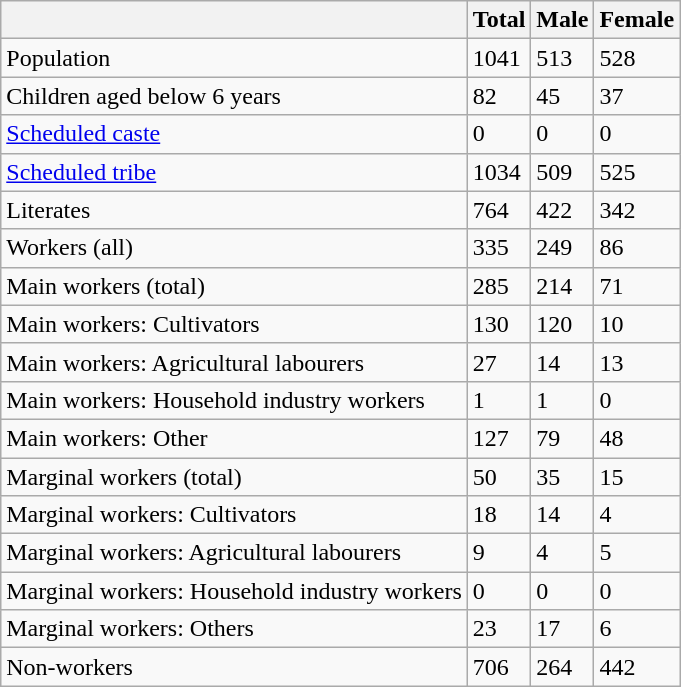<table class="wikitable sortable">
<tr>
<th></th>
<th>Total</th>
<th>Male</th>
<th>Female</th>
</tr>
<tr>
<td>Population</td>
<td>1041</td>
<td>513</td>
<td>528</td>
</tr>
<tr>
<td>Children aged below 6 years</td>
<td>82</td>
<td>45</td>
<td>37</td>
</tr>
<tr>
<td><a href='#'>Scheduled caste</a></td>
<td>0</td>
<td>0</td>
<td>0</td>
</tr>
<tr>
<td><a href='#'>Scheduled tribe</a></td>
<td>1034</td>
<td>509</td>
<td>525</td>
</tr>
<tr>
<td>Literates</td>
<td>764</td>
<td>422</td>
<td>342</td>
</tr>
<tr>
<td>Workers (all)</td>
<td>335</td>
<td>249</td>
<td>86</td>
</tr>
<tr>
<td>Main workers (total)</td>
<td>285</td>
<td>214</td>
<td>71</td>
</tr>
<tr>
<td>Main workers: Cultivators</td>
<td>130</td>
<td>120</td>
<td>10</td>
</tr>
<tr>
<td>Main workers: Agricultural labourers</td>
<td>27</td>
<td>14</td>
<td>13</td>
</tr>
<tr>
<td>Main workers: Household industry workers</td>
<td>1</td>
<td>1</td>
<td>0</td>
</tr>
<tr>
<td>Main workers: Other</td>
<td>127</td>
<td>79</td>
<td>48</td>
</tr>
<tr>
<td>Marginal workers (total)</td>
<td>50</td>
<td>35</td>
<td>15</td>
</tr>
<tr>
<td>Marginal workers: Cultivators</td>
<td>18</td>
<td>14</td>
<td>4</td>
</tr>
<tr>
<td>Marginal workers: Agricultural labourers</td>
<td>9</td>
<td>4</td>
<td>5</td>
</tr>
<tr>
<td>Marginal workers: Household industry workers</td>
<td>0</td>
<td>0</td>
<td>0</td>
</tr>
<tr>
<td>Marginal workers: Others</td>
<td>23</td>
<td>17</td>
<td>6</td>
</tr>
<tr>
<td>Non-workers</td>
<td>706</td>
<td>264</td>
<td>442</td>
</tr>
</table>
